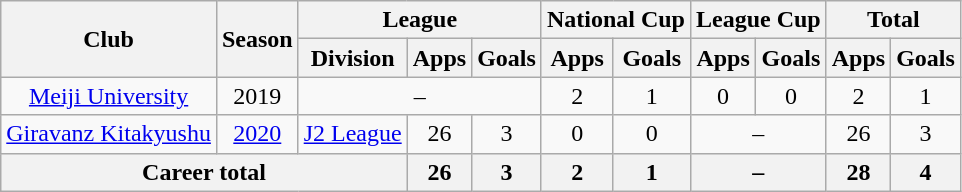<table class="wikitable" style="text-align: center">
<tr>
<th rowspan="2">Club</th>
<th rowspan="2">Season</th>
<th colspan="3">League</th>
<th colspan="2">National Cup</th>
<th colspan="2">League Cup</th>
<th colspan="2">Total</th>
</tr>
<tr>
<th>Division</th>
<th>Apps</th>
<th>Goals</th>
<th>Apps</th>
<th>Goals</th>
<th>Apps</th>
<th>Goals</th>
<th>Apps</th>
<th>Goals</th>
</tr>
<tr>
<td><a href='#'>Meiji University</a></td>
<td>2019</td>
<td colspan="3">–</td>
<td>2</td>
<td>1</td>
<td>0</td>
<td>0</td>
<td>2</td>
<td>1</td>
</tr>
<tr>
<td><a href='#'>Giravanz Kitakyushu</a></td>
<td><a href='#'>2020</a></td>
<td><a href='#'>J2 League</a></td>
<td>26</td>
<td>3</td>
<td>0</td>
<td>0</td>
<td colspan="2">–</td>
<td>26</td>
<td>3</td>
</tr>
<tr>
<th colspan=3>Career total</th>
<th>26</th>
<th>3</th>
<th>2</th>
<th>1</th>
<th colspan="2">–</th>
<th>28</th>
<th>4</th>
</tr>
</table>
